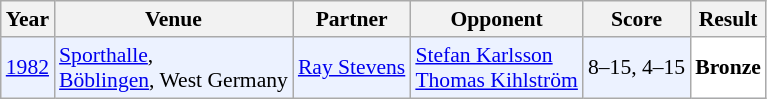<table class="sortable wikitable" style="font-size: 90%;">
<tr>
<th>Year</th>
<th>Venue</th>
<th>Partner</th>
<th>Opponent</th>
<th>Score</th>
<th>Result</th>
</tr>
<tr style="background:#ECF2FF">
<td align="center"><a href='#'>1982</a></td>
<td align="left"><a href='#'>Sporthalle</a>,<br><a href='#'>Böblingen</a>, West Germany</td>
<td align="left"> <a href='#'>Ray Stevens</a></td>
<td align="left"> <a href='#'>Stefan Karlsson</a><br> <a href='#'>Thomas Kihlström</a></td>
<td align="left">8–15, 4–15</td>
<td style="text-align:left; background:white"> <strong>Bronze</strong></td>
</tr>
</table>
